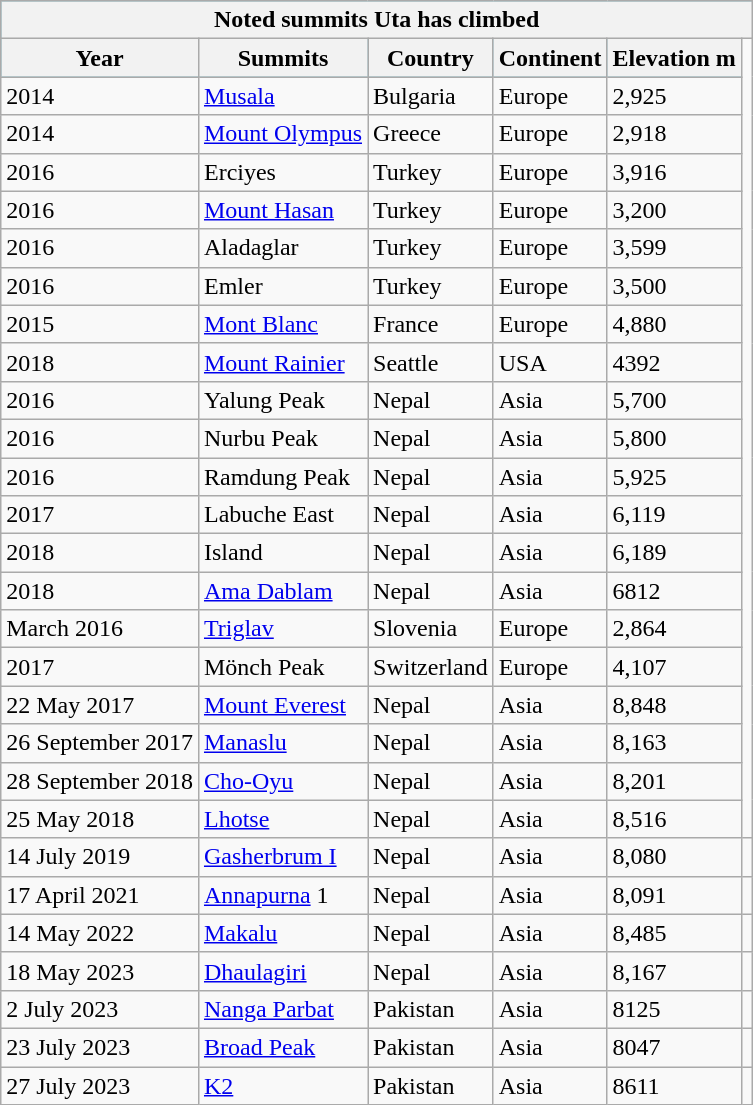<table class="wikitable">
<tr align="center" bgcolor="#2AA2BB">
<th colspan="6" style="background: LightSteelGreen;">Noted summits Uta has climbed</th>
</tr>
<tr align="center" bgcolor="#2AA2BB">
<th>Year</th>
<th>Summits</th>
<th>Country</th>
<th>Continent</th>
<th>Elevation m</th>
</tr>
<tr>
<td>2014</td>
<td><a href='#'>Musala</a></td>
<td>Bulgaria</td>
<td>Europe</td>
<td>2,925</td>
</tr>
<tr>
<td>2014</td>
<td><a href='#'>Mount Olympus</a></td>
<td>Greece</td>
<td>Europe</td>
<td>2,918</td>
</tr>
<tr>
<td>2016</td>
<td>Erciyes</td>
<td>Turkey</td>
<td>Europe</td>
<td>3,916</td>
</tr>
<tr>
<td>2016</td>
<td><a href='#'>Mount Hasan</a></td>
<td>Turkey</td>
<td>Europe</td>
<td>3,200</td>
</tr>
<tr>
<td>2016</td>
<td>Aladaglar</td>
<td>Turkey</td>
<td>Europe</td>
<td>3,599</td>
</tr>
<tr>
<td>2016</td>
<td>Emler</td>
<td>Turkey</td>
<td>Europe</td>
<td>3,500</td>
</tr>
<tr>
<td>2015</td>
<td><a href='#'>Mont Blanc</a></td>
<td>France</td>
<td>Europe</td>
<td>4,880</td>
</tr>
<tr>
<td>2018</td>
<td><a href='#'>Mount Rainier</a></td>
<td>Seattle</td>
<td>USA</td>
<td>4392</td>
</tr>
<tr>
<td>2016</td>
<td>Yalung Peak</td>
<td>Nepal</td>
<td>Asia</td>
<td>5,700</td>
</tr>
<tr>
<td>2016</td>
<td>Nurbu Peak</td>
<td>Nepal</td>
<td>Asia</td>
<td>5,800</td>
</tr>
<tr>
<td>2016</td>
<td>Ramdung Peak</td>
<td>Nepal</td>
<td>Asia</td>
<td>5,925</td>
</tr>
<tr>
<td>2017</td>
<td>Labuche East</td>
<td>Nepal</td>
<td>Asia</td>
<td>6,119</td>
</tr>
<tr>
<td>2018</td>
<td>Island</td>
<td>Nepal</td>
<td>Asia</td>
<td>6,189</td>
</tr>
<tr>
<td>2018</td>
<td><a href='#'>Ama Dablam</a></td>
<td>Nepal</td>
<td>Asia</td>
<td>6812</td>
</tr>
<tr>
<td>March 2016</td>
<td><a href='#'>Triglav</a></td>
<td>Slovenia</td>
<td>Europe</td>
<td>2,864</td>
</tr>
<tr>
<td>2017</td>
<td>Mönch Peak</td>
<td>Switzerland</td>
<td>Europe</td>
<td>4,107</td>
</tr>
<tr>
<td>22 May 2017</td>
<td><a href='#'>Mount Everest</a></td>
<td>Nepal</td>
<td>Asia</td>
<td>8,848</td>
</tr>
<tr>
<td>26 September 2017</td>
<td><a href='#'>Manaslu</a></td>
<td>Nepal</td>
<td>Asia</td>
<td>8,163</td>
</tr>
<tr>
<td>28 September 2018</td>
<td><a href='#'>Cho-Oyu</a></td>
<td>Nepal</td>
<td>Asia</td>
<td>8,201</td>
</tr>
<tr>
<td>25 May 2018</td>
<td><a href='#'>Lhotse</a></td>
<td>Nepal</td>
<td>Asia</td>
<td>8,516</td>
</tr>
<tr>
<td>14 July 2019</td>
<td><a href='#'>Gasherbrum I</a></td>
<td>Nepal</td>
<td>Asia</td>
<td>8,080</td>
<td></td>
</tr>
<tr>
<td>17 April 2021</td>
<td><a href='#'>Annapurna</a> 1</td>
<td>Nepal</td>
<td>Asia</td>
<td>8,091</td>
<td></td>
</tr>
<tr>
<td>14 May 2022</td>
<td><a href='#'>Makalu</a></td>
<td>Nepal</td>
<td>Asia</td>
<td>8,485</td>
<td></td>
</tr>
<tr>
<td>18 May 2023</td>
<td><a href='#'>Dhaulagiri</a></td>
<td>Nepal</td>
<td>Asia</td>
<td>8,167</td>
<td></td>
</tr>
<tr>
<td>2 July 2023</td>
<td><a href='#'>Nanga Parbat</a></td>
<td>Pakistan</td>
<td>Asia</td>
<td>8125</td>
<td></td>
</tr>
<tr>
<td>23 July 2023</td>
<td><a href='#'>Broad Peak</a></td>
<td>Pakistan</td>
<td>Asia</td>
<td>8047</td>
<td></td>
</tr>
<tr>
<td>27 July 2023</td>
<td><a href='#'>K2</a></td>
<td>Pakistan</td>
<td>Asia</td>
<td>8611</td>
<td></td>
</tr>
</table>
